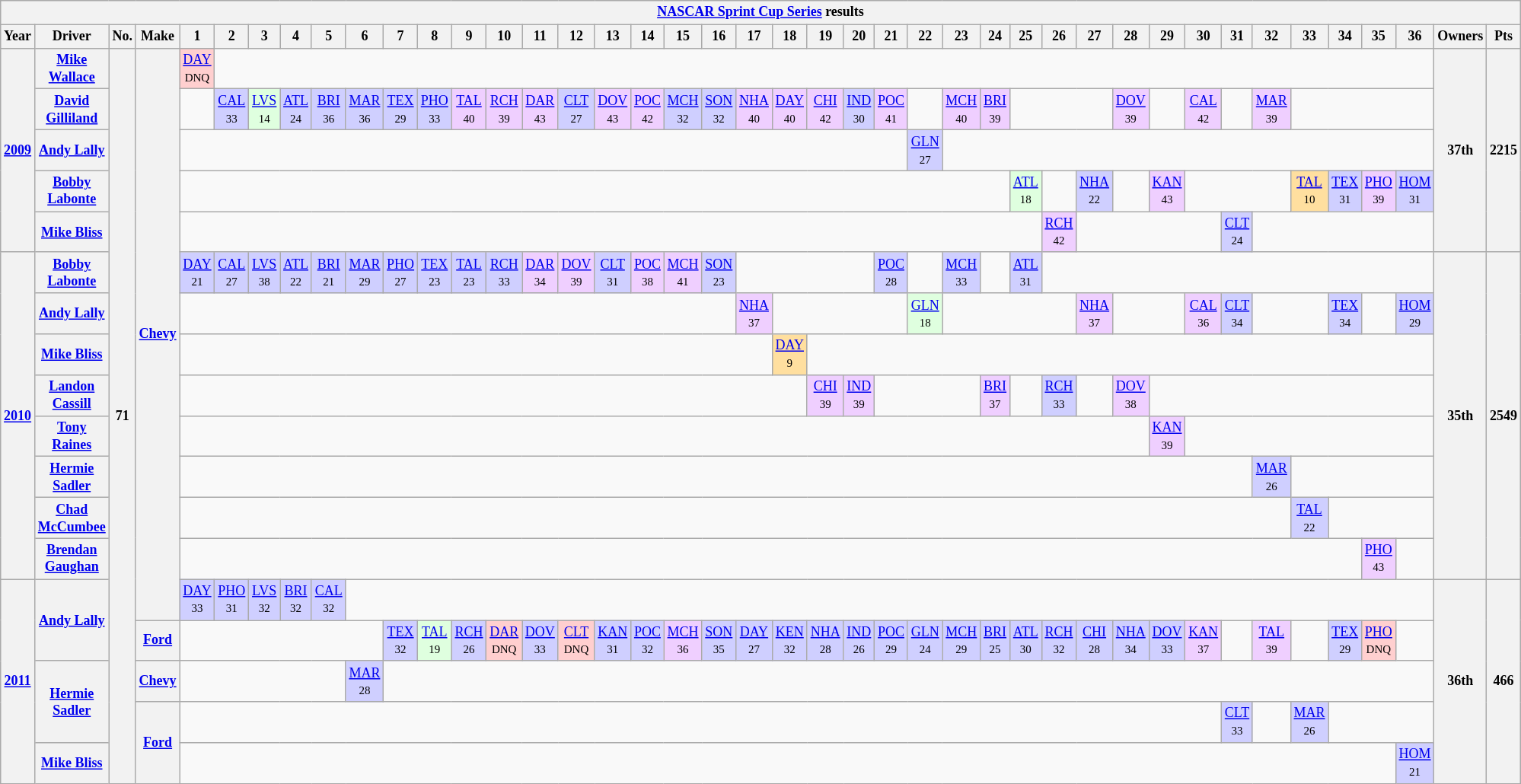<table class="wikitable" style="text-align:center; font-size:75%">
<tr>
<th colspan=45><a href='#'>NASCAR Sprint Cup Series</a> results</th>
</tr>
<tr>
<th>Year</th>
<th>Driver</th>
<th>No.</th>
<th>Make</th>
<th>1</th>
<th>2</th>
<th>3</th>
<th>4</th>
<th>5</th>
<th>6</th>
<th>7</th>
<th>8</th>
<th>9</th>
<th>10</th>
<th>11</th>
<th>12</th>
<th>13</th>
<th>14</th>
<th>15</th>
<th>16</th>
<th>17</th>
<th>18</th>
<th>19</th>
<th>20</th>
<th>21</th>
<th>22</th>
<th>23</th>
<th>24</th>
<th>25</th>
<th>26</th>
<th>27</th>
<th>28</th>
<th>29</th>
<th>30</th>
<th>31</th>
<th>32</th>
<th>33</th>
<th>34</th>
<th>35</th>
<th>36</th>
<th>Owners</th>
<th>Pts</th>
</tr>
<tr>
<th rowspan=5><a href='#'>2009</a></th>
<th><a href='#'>Mike Wallace</a></th>
<th rowspan=18>71</th>
<th rowspan=14><a href='#'>Chevy</a></th>
<td style="background:#FFCFCF;"><a href='#'>DAY</a><br><small>DNQ</small></td>
<td colspan=35></td>
<th rowspan=5>37th</th>
<th rowspan=5>2215</th>
</tr>
<tr>
<th><a href='#'>David Gilliland</a></th>
<td colspan=1></td>
<td style="background:#CFCFFF;"><a href='#'>CAL</a><br><small>33</small></td>
<td style="background:#DFFFDF;"><a href='#'>LVS</a><br><small>14</small></td>
<td style="background:#CFCFFF;"><a href='#'>ATL</a><br><small>24</small></td>
<td style="background:#CFCFFF;"><a href='#'>BRI</a><br><small>36</small></td>
<td style="background:#CFCFFF;"><a href='#'>MAR</a><br><small>36</small></td>
<td style="background:#CFCFFF;"><a href='#'>TEX</a><br><small>29</small></td>
<td style="background:#CFCFFF;"><a href='#'>PHO</a><br><small>33</small></td>
<td style="background:#EFCFFF;"><a href='#'>TAL</a><br><small>40</small></td>
<td style="background:#EFCFFF;"><a href='#'>RCH</a><br><small>39</small></td>
<td style="background:#EFCFFF;"><a href='#'>DAR</a><br><small>43</small></td>
<td style="background:#CFCFFF;"><a href='#'>CLT</a><br><small>27</small></td>
<td style="background:#EFCFFF;"><a href='#'>DOV</a><br><small>43</small></td>
<td style="background:#EFCFFF;"><a href='#'>POC</a><br><small>42</small></td>
<td style="background:#CFCFFF;"><a href='#'>MCH</a><br><small>32</small></td>
<td style="background:#CFCFFF;"><a href='#'>SON</a><br><small>32</small></td>
<td style="background:#EFCFFF;"><a href='#'>NHA</a><br><small>40</small></td>
<td style="background:#EFCFFF;"><a href='#'>DAY</a><br><small>40</small></td>
<td style="background:#EFCFFF;"><a href='#'>CHI</a><br><small>42</small></td>
<td style="background:#CFCFFF;"><a href='#'>IND</a><br><small>30</small></td>
<td style="background:#EFCFFF;"><a href='#'>POC</a><br><small>41</small></td>
<td colspan=1></td>
<td style="background:#EFCFFF;"><a href='#'>MCH</a><br><small>40</small></td>
<td style="background:#EFCFFF;"><a href='#'>BRI</a><br><small>39</small></td>
<td colspan=3></td>
<td style="background:#EFCFFF;"><a href='#'>DOV</a><br><small>39</small></td>
<td colspan=1></td>
<td style="background:#EFCFFF;"><a href='#'>CAL</a><br><small>42</small></td>
<td colspan=1></td>
<td style="background:#EFCFFF;"><a href='#'>MAR</a><br><small>39</small></td>
<td colspan=4></td>
</tr>
<tr>
<th><a href='#'>Andy Lally</a></th>
<td colspan=21></td>
<td style="background:#CFCFFF;"><a href='#'>GLN</a><br><small>27</small></td>
<td colspan=14></td>
</tr>
<tr>
<th><a href='#'>Bobby Labonte</a></th>
<td colspan=24></td>
<td style="background:#DFFFDF;"><a href='#'>ATL</a><br><small>18</small></td>
<td colspan=1></td>
<td style="background:#CFCFFF;"><a href='#'>NHA</a><br><small>22</small></td>
<td colspan=1></td>
<td style="background:#EFCFFF;"><a href='#'>KAN</a><br><small>43</small></td>
<td colspan=3></td>
<td style="background:#FFDF9F;"><a href='#'>TAL</a><br><small>10</small></td>
<td style="background:#CFCFFF;"><a href='#'>TEX</a><br><small>31</small></td>
<td style="background:#EFCFFF;"><a href='#'>PHO</a><br><small>39</small></td>
<td style="background:#CFCFFF;"><a href='#'>HOM</a><br><small>31</small></td>
</tr>
<tr>
<th><a href='#'>Mike Bliss</a></th>
<td colspan=25></td>
<td style="background:#EFCFFF;"><a href='#'>RCH</a><br><small>42</small></td>
<td colspan=4></td>
<td style="background:#CFCFFF;"><a href='#'>CLT</a><br><small>24</small></td>
<td colspan=5></td>
</tr>
<tr>
<th rowspan=8><a href='#'>2010</a></th>
<th><a href='#'>Bobby Labonte</a></th>
<td style="background:#CFCFFF;"><a href='#'>DAY</a><br><small>21</small></td>
<td style="background:#CFCFFF;"><a href='#'>CAL</a><br><small>27</small></td>
<td style="background:#CFCFFF;"><a href='#'>LVS</a><br><small>38</small></td>
<td style="background:#CFCFFF;"><a href='#'>ATL</a><br><small>22</small></td>
<td style="background:#CFCFFF;"><a href='#'>BRI</a><br><small>21</small></td>
<td style="background:#CFCFFF;"><a href='#'>MAR</a><br><small>29</small></td>
<td style="background:#CFCFFF;"><a href='#'>PHO</a><br><small>27</small></td>
<td style="background:#CFCFFF;"><a href='#'>TEX</a><br><small>23</small></td>
<td style="background:#CFCFFF;"><a href='#'>TAL</a><br><small>23</small></td>
<td style="background:#CFCFFF;"><a href='#'>RCH</a><br><small>33</small></td>
<td style="background:#EFCFFF;"><a href='#'>DAR</a><br><small>34</small></td>
<td style="background:#EFCFFF;"><a href='#'>DOV</a><br><small>39</small></td>
<td style="background:#CFCFFF;"><a href='#'>CLT</a><br><small>31</small></td>
<td style="background:#EFCFFF;"><a href='#'>POC</a><br><small>38</small></td>
<td style="background:#EFCFFF;"><a href='#'>MCH</a><br><small>41</small></td>
<td style="background:#CFCFFF;"><a href='#'>SON</a><br><small>23</small></td>
<td colspan=4></td>
<td style="background:#CFCFFF;"><a href='#'>POC</a><br><small>28</small></td>
<td colspan=1></td>
<td style="background:#CFCFFF;"><a href='#'>MCH</a><br><small>33</small></td>
<td colspan=1></td>
<td style="background:#CFCFFF;"><a href='#'>ATL</a><br><small>31</small></td>
<td colspan=11></td>
<th rowspan=8>35th</th>
<th rowspan=8>2549</th>
</tr>
<tr>
<th><a href='#'>Andy Lally</a></th>
<td colspan=16></td>
<td style="background:#EFCFFF;"><a href='#'>NHA</a><br><small>37</small></td>
<td colspan=4></td>
<td style="background:#DFFFDF;"><a href='#'>GLN</a><br><small>18</small></td>
<td colspan=4></td>
<td style="background:#EFCFFF;"><a href='#'>NHA</a><br><small>37</small></td>
<td colspan=2></td>
<td style="background:#EFCFFF;"><a href='#'>CAL</a><br><small>36</small></td>
<td style="background:#CFCFFF;"><a href='#'>CLT</a><br><small>34</small></td>
<td colspan=2></td>
<td style="background:#CFCFFF;"><a href='#'>TEX</a><br><small>34</small></td>
<td colspan=1></td>
<td style="background:#CFCFFF;"><a href='#'>HOM</a><br><small>29</small></td>
</tr>
<tr>
<th><a href='#'>Mike Bliss</a></th>
<td colspan=17></td>
<td style="background:#FFDF9F;"><a href='#'>DAY</a><br><small>9</small></td>
<td colspan=18></td>
</tr>
<tr>
<th><a href='#'>Landon Cassill</a></th>
<td colspan=18></td>
<td style="background:#EFCFFF;"><a href='#'>CHI</a><br><small>39</small></td>
<td style="background:#EFCFFF;"><a href='#'>IND</a><br><small>39</small></td>
<td colspan=3></td>
<td style="background:#EFCFFF;"><a href='#'>BRI</a><br><small>37</small></td>
<td colspan=1></td>
<td style="background:#CFCFFF;"><a href='#'>RCH</a><br><small>33</small></td>
<td colspan=1></td>
<td style="background:#EFCFFF;"><a href='#'>DOV</a><br><small>38</small></td>
<td colspan=8></td>
</tr>
<tr>
<th><a href='#'>Tony Raines</a></th>
<td colspan=28></td>
<td style="background:#EFCFFF;"><a href='#'>KAN</a><br><small>39</small></td>
<td colspan=7></td>
</tr>
<tr>
<th><a href='#'>Hermie Sadler</a></th>
<td colspan=31></td>
<td style="background:#CFCFFF;"><a href='#'>MAR</a><br><small>26</small></td>
<td colspan=4></td>
</tr>
<tr>
<th><a href='#'>Chad McCumbee</a></th>
<td colspan=32></td>
<td style="background:#CFCFFF;"><a href='#'>TAL</a><br><small>22</small></td>
<td colspan=3></td>
</tr>
<tr>
<th><a href='#'>Brendan Gaughan</a></th>
<td colspan=34></td>
<td style="background:#EFCFFF;"><a href='#'>PHO</a><br><small>43</small></td>
<td colspan=1></td>
</tr>
<tr>
<th rowspan=5><a href='#'>2011</a></th>
<th rowspan=2><a href='#'>Andy Lally</a></th>
<td style="background:#CFCFFF;"><a href='#'>DAY</a><br><small>33</small></td>
<td style="background:#CFCFFF;"><a href='#'>PHO</a><br><small>31</small></td>
<td style="background:#CFCFFF;"><a href='#'>LVS</a><br><small>32</small></td>
<td style="background:#CFCFFF;"><a href='#'>BRI</a><br><small>32</small></td>
<td style="background:#CFCFFF;"><a href='#'>CAL</a><br><small>32</small></td>
<td colspan=31></td>
<th rowspan=5>36th</th>
<th rowspan=5>466</th>
</tr>
<tr>
<th><a href='#'>Ford</a></th>
<td colspan=6></td>
<td style="background:#CFCFFF;"><a href='#'>TEX</a><br><small>32</small></td>
<td style="background:#DFFFDF;"><a href='#'>TAL</a><br><small>19</small></td>
<td style="background:#CFCFFF;"><a href='#'>RCH</a><br><small>26</small></td>
<td style="background:#FFCFCF;"><a href='#'>DAR</a><br><small>DNQ</small></td>
<td style="background:#CFCFFF;"><a href='#'>DOV</a><br><small>33</small></td>
<td style="background:#FFCFCF;"><a href='#'>CLT</a><br><small>DNQ</small></td>
<td style="background:#CFCFFF;"><a href='#'>KAN</a><br><small>31</small></td>
<td style="background:#CFCFFF;"><a href='#'>POC</a><br><small>32</small></td>
<td style="background:#EFCFFF;"><a href='#'>MCH</a><br><small>36</small></td>
<td style="background:#CFCFFF;"><a href='#'>SON</a><br><small>35</small></td>
<td style="background:#CFCFFF;"><a href='#'>DAY</a><br><small>27</small></td>
<td style="background:#CFCFFF;"><a href='#'>KEN</a><br><small>32</small></td>
<td style="background:#CFCFFF;"><a href='#'>NHA</a><br><small>28</small></td>
<td style="background:#CFCFFF;"><a href='#'>IND</a><br><small>26</small></td>
<td style="background:#CFCFFF;"><a href='#'>POC</a><br><small>29</small></td>
<td style="background:#CFCFFF;"><a href='#'>GLN</a><br><small>24</small></td>
<td style="background:#CFCFFF;"><a href='#'>MCH</a><br><small>29</small></td>
<td style="background:#CFCFFF;"><a href='#'>BRI</a><br><small>25</small></td>
<td style="background:#CFCFFF;"><a href='#'>ATL</a><br><small>30</small></td>
<td style="background:#CFCFFF;"><a href='#'>RCH</a><br><small>32</small></td>
<td style="background:#CFCFFF;"><a href='#'>CHI</a><br><small>28</small></td>
<td style="background:#CFCFFF;"><a href='#'>NHA</a><br><small>34</small></td>
<td style="background:#CFCFFF;"><a href='#'>DOV</a><br><small>33</small></td>
<td style="background:#EFCFFF;"><a href='#'>KAN</a><br><small>37</small></td>
<td colspan=1></td>
<td style="background:#EFCFFF;"><a href='#'>TAL</a><br><small>39</small></td>
<td colspan=1></td>
<td style="background:#CFCFFF;"><a href='#'>TEX</a><br><small>29</small></td>
<td style="background:#FFCFCF;"><a href='#'>PHO</a><br><small>DNQ</small></td>
<td colspan=1></td>
</tr>
<tr>
<th rowspan=2><a href='#'>Hermie Sadler</a></th>
<th><a href='#'>Chevy</a></th>
<td colspan=5></td>
<td style="background:#CFCFFF;"><a href='#'>MAR</a><br><small>28</small></td>
<td colspan=30></td>
</tr>
<tr>
<th rowspan=2><a href='#'>Ford</a></th>
<td colspan=30></td>
<td style="background:#CFCFFF;"><a href='#'>CLT</a><br><small>33</small></td>
<td colspan=1></td>
<td style="background:#CFCFFF;"><a href='#'>MAR</a><br><small>26</small></td>
<td colspan=3></td>
</tr>
<tr>
<th><a href='#'>Mike Bliss</a></th>
<td colspan=35></td>
<td style="background:#CFCFFF;"><a href='#'>HOM</a><br><small>21</small></td>
</tr>
</table>
